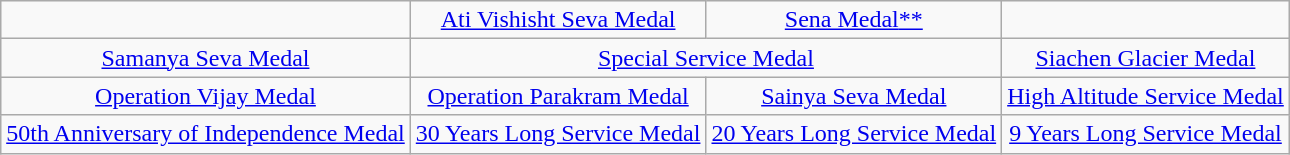<table class="wikitable" style="margin:1em auto; text-align:center;">
<tr>
<td></td>
<td><a href='#'>Ati Vishisht Seva Medal</a></td>
<td><a href='#'>Sena Medal</a><a href='#'>**</a></td>
<td></td>
</tr>
<tr>
<td colspan="1"><a href='#'>Samanya Seva Medal</a></td>
<td colspan="2"><a href='#'>Special Service Medal</a></td>
<td colspan="1"><a href='#'>Siachen Glacier Medal</a></td>
</tr>
<tr>
<td><a href='#'>Operation Vijay Medal</a></td>
<td><a href='#'>Operation Parakram Medal</a></td>
<td><a href='#'>Sainya Seva Medal</a></td>
<td><a href='#'>High Altitude Service Medal</a></td>
</tr>
<tr>
<td><a href='#'>50th Anniversary of Independence Medal</a></td>
<td><a href='#'>30 Years Long Service Medal</a></td>
<td><a href='#'>20 Years Long Service Medal</a></td>
<td><a href='#'>9 Years Long Service Medal</a></td>
</tr>
</table>
